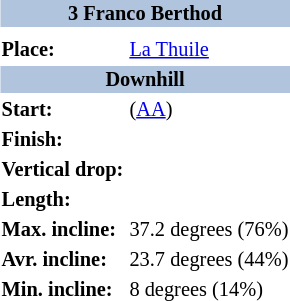<table border=0 class="toccolours float-right" align="right" style="margin:0 0 0.5em 1em; font-size: 85%;">
<tr>
<th bgcolor=#b0c4de colspan=2 align="center">3 Franco Berthod</th>
</tr>
<tr>
<td align="center" colspan=2></td>
</tr>
<tr>
<td><strong>Place:</strong></td>
<td> <a href='#'>La Thuile</a></td>
</tr>
<tr>
<th bgcolor=#b0c4de colspan=2 align="center">Downhill</th>
</tr>
<tr>
<td><strong>Start:</strong></td>
<td> (<a href='#'>AA</a>)</td>
</tr>
<tr>
<td><strong>Finish:</strong></td>
<td></td>
</tr>
<tr>
<td><strong>Vertical drop:</strong></td>
<td></td>
</tr>
<tr>
<td><strong>Length:</strong></td>
<td></td>
</tr>
<tr>
<td><strong>Max. incline:</strong></td>
<td>37.2 degrees (76%)</td>
</tr>
<tr>
<td><strong>Avr. incline:</strong></td>
<td>23.7 degrees (44%)</td>
</tr>
<tr>
<td><strong>Min. incline:</strong></td>
<td>8 degrees (14%)</td>
</tr>
</table>
